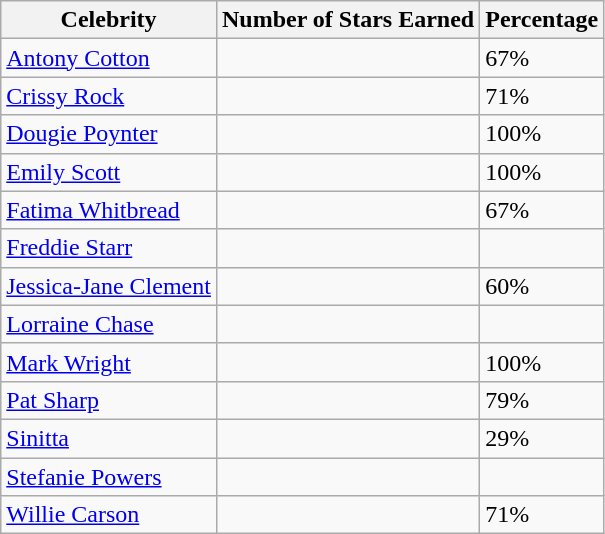<table class=wikitable >
<tr>
<th>Celebrity</th>
<th>Number of Stars Earned</th>
<th>Percentage</th>
</tr>
<tr>
<td><a href='#'>Antony Cotton</a></td>
<td></td>
<td>67%</td>
</tr>
<tr>
<td><a href='#'>Crissy Rock</a></td>
<td></td>
<td>71%</td>
</tr>
<tr>
<td><a href='#'>Dougie Poynter</a></td>
<td></td>
<td>100%</td>
</tr>
<tr>
<td><a href='#'>Emily Scott</a></td>
<td></td>
<td>100%</td>
</tr>
<tr>
<td><a href='#'>Fatima Whitbread</a></td>
<td></td>
<td>67%</td>
</tr>
<tr>
<td><a href='#'>Freddie Starr</a></td>
<td></td>
<td></td>
</tr>
<tr>
<td><a href='#'>Jessica-Jane Clement</a></td>
<td></td>
<td>60%</td>
</tr>
<tr>
<td><a href='#'>Lorraine Chase</a></td>
<td></td>
<td></td>
</tr>
<tr>
<td><a href='#'>Mark Wright</a></td>
<td></td>
<td>100%</td>
</tr>
<tr>
<td><a href='#'>Pat Sharp</a></td>
<td></td>
<td>79%</td>
</tr>
<tr>
<td><a href='#'>Sinitta</a></td>
<td></td>
<td>29%</td>
</tr>
<tr>
<td><a href='#'>Stefanie Powers</a></td>
<td></td>
<td></td>
</tr>
<tr>
<td><a href='#'>Willie Carson</a></td>
<td></td>
<td>71%</td>
</tr>
</table>
